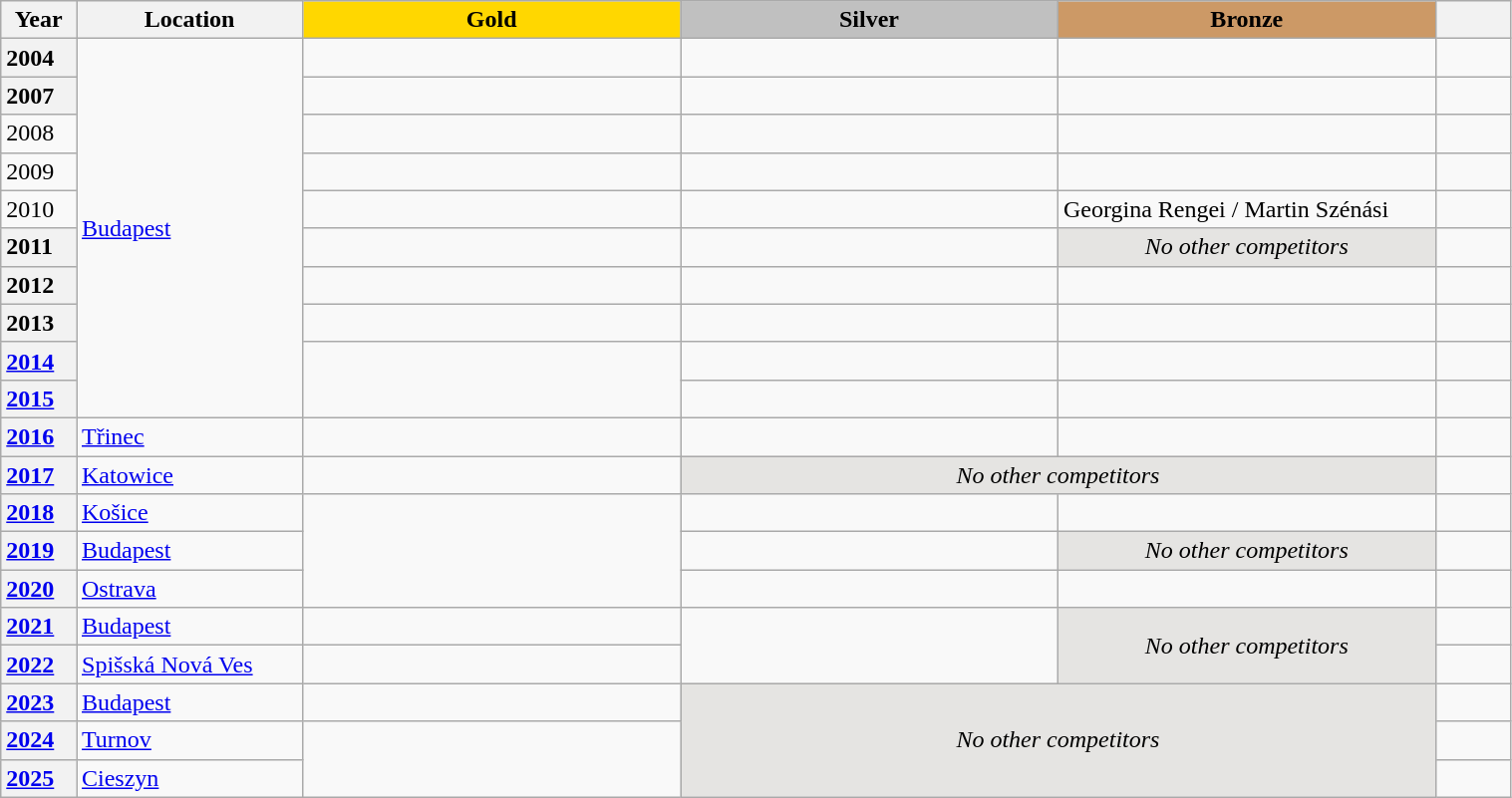<table class="wikitable unsortable" style="text-align:left; width:80%">
<tr>
<th scope="col" style="text-align:center; width:5%">Year</th>
<th scope="col" style="text-align:center; width:15%">Location</th>
<td scope="col" style="text-align:center; width:25%; background:gold"><strong>Gold</strong></td>
<td scope="col" style="text-align:center; width:25%; background:silver"><strong>Silver</strong></td>
<td scope="col" style="text-align:center; width:25%; background:#c96"><strong>Bronze</strong></td>
<th scope="col" style="text-align:center; width:5%"></th>
</tr>
<tr>
<th scope="row" style="text-align:left">2004</th>
<td rowspan="10"><a href='#'>Budapest</a></td>
<td></td>
<td></td>
<td></td>
<td></td>
</tr>
<tr>
<th scope="row" style="text-align:left">2007</th>
<td></td>
<td></td>
<td></td>
<td></td>
</tr>
<tr>
<td>2008</td>
<td></td>
<td></td>
<td></td>
<td></td>
</tr>
<tr>
<td>2009</td>
<td></td>
<td></td>
<td></td>
<td></td>
</tr>
<tr>
<td>2010</td>
<td></td>
<td></td>
<td>Georgina Rengei / Martin Szénási</td>
<td></td>
</tr>
<tr>
<th scope="row" style="text-align:left">2011</th>
<td></td>
<td></td>
<td align="center" bgcolor="e5e4e2"><em>No other competitors</em></td>
<td></td>
</tr>
<tr>
<th scope="row" style="text-align:left">2012</th>
<td></td>
<td></td>
<td></td>
<td></td>
</tr>
<tr>
<th scope="row" style="text-align:left">2013</th>
<td></td>
<td></td>
<td></td>
<td></td>
</tr>
<tr>
<th scope="row" style="text-align:left"><a href='#'>2014</a></th>
<td rowspan="2"></td>
<td></td>
<td></td>
<td></td>
</tr>
<tr>
<th scope="row" style="text-align:left"><a href='#'>2015</a></th>
<td></td>
<td></td>
<td></td>
</tr>
<tr>
<th scope="row" style="text-align:left"><a href='#'>2016</a></th>
<td> <a href='#'>Třinec</a></td>
<td></td>
<td></td>
<td></td>
<td></td>
</tr>
<tr>
<th scope="row" style="text-align:left"><a href='#'>2017</a></th>
<td> <a href='#'>Katowice</a></td>
<td></td>
<td colspan="2" align="center" bgcolor="e5e4e2"><em>No other competitors</em></td>
<td></td>
</tr>
<tr>
<th scope="row" style="text-align:left"><a href='#'>2018</a></th>
<td> <a href='#'>Košice</a></td>
<td rowspan="3"></td>
<td></td>
<td></td>
<td></td>
</tr>
<tr>
<th scope="row" style="text-align:left"><a href='#'>2019</a></th>
<td><a href='#'>Budapest</a></td>
<td></td>
<td align="center" bgcolor="e5e4e2"><em>No other competitors</em></td>
<td></td>
</tr>
<tr>
<th scope="row" style="text-align:left"><a href='#'>2020</a></th>
<td> <a href='#'>Ostrava</a></td>
<td></td>
<td></td>
<td></td>
</tr>
<tr>
<th scope="row" style="text-align:left"><a href='#'>2021</a></th>
<td><a href='#'>Budapest</a></td>
<td></td>
<td rowspan="2"></td>
<td rowspan="2" align="center" bgcolor="e5e4e2"><em>No other competitors</em></td>
<td></td>
</tr>
<tr>
<th scope="row" style="text-align:left"><a href='#'>2022</a></th>
<td> <a href='#'>Spišská Nová Ves</a></td>
<td></td>
<td></td>
</tr>
<tr>
<th scope="row" style="text-align:left"><a href='#'>2023</a></th>
<td><a href='#'>Budapest</a></td>
<td></td>
<td colspan="2" rowspan="3" align="center" bgcolor="e5e4e2"><em>No other competitors</em></td>
<td></td>
</tr>
<tr>
<th scope="row" style="text-align:left"><a href='#'>2024</a></th>
<td> <a href='#'>Turnov</a></td>
<td rowspan="2"></td>
<td></td>
</tr>
<tr>
<th scope="row" style="text-align:left"><a href='#'>2025</a></th>
<td> <a href='#'>Cieszyn</a></td>
<td></td>
</tr>
</table>
